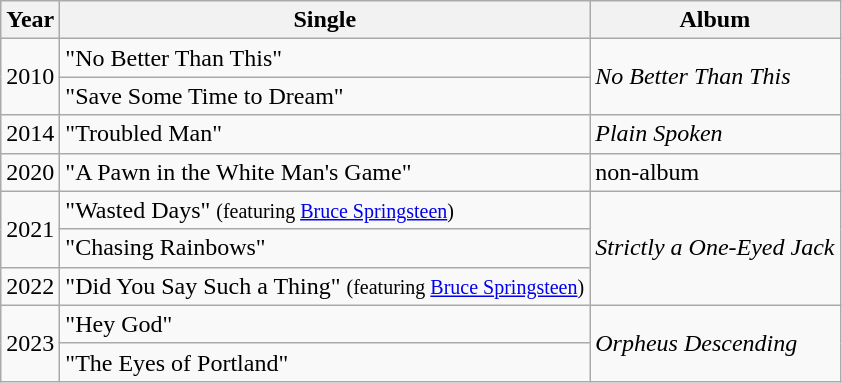<table class="wikitable" style="text-align:center">
<tr>
<th>Year</th>
<th>Single</th>
<th>Album</th>
</tr>
<tr>
<td rowspan="2">2010</td>
<td align="left">"No Better Than This"</td>
<td rowspan="2" align="left"><em>No Better Than This</em></td>
</tr>
<tr>
<td align="left">"Save Some Time to Dream"</td>
</tr>
<tr>
<td>2014</td>
<td align="left">"Troubled Man"</td>
<td align="left"><em>Plain Spoken</em></td>
</tr>
<tr>
<td>2020</td>
<td align="left">"A Pawn in the White Man's Game"</td>
<td align="left">non-album</td>
</tr>
<tr>
<td rowspan="2" align="left">2021</td>
<td align="left">"Wasted Days" <small>(featuring <a href='#'>Bruce Springsteen</a>)</small></td>
<td rowspan="3" align="left"><em>Strictly a One-Eyed Jack</em></td>
</tr>
<tr>
<td align="left">"Chasing Rainbows"</td>
</tr>
<tr>
<td>2022</td>
<td align="left">"Did You Say Such a Thing" <small>(featuring <a href='#'>Bruce Springsteen</a>)</small></td>
</tr>
<tr>
<td rowspan="2">2023</td>
<td align="left">"Hey God"</td>
<td rowspan="2" align="left"><em>Orpheus Descending</em></td>
</tr>
<tr>
<td align="left">"The Eyes of Portland"</td>
</tr>
</table>
